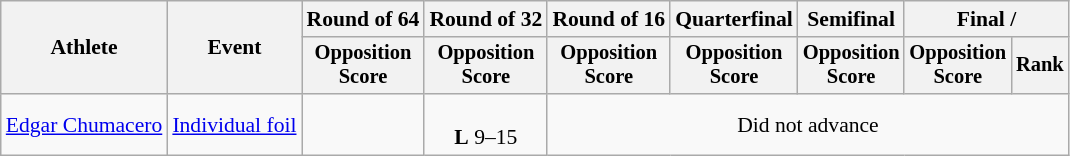<table class="wikitable" style="font-size:90%">
<tr>
<th rowspan="2">Athlete</th>
<th rowspan="2">Event</th>
<th>Round of 64</th>
<th>Round of 32</th>
<th>Round of 16</th>
<th>Quarterfinal</th>
<th>Semifinal</th>
<th colspan=2>Final / </th>
</tr>
<tr style="font-size:95%">
<th>Opposition <br> Score</th>
<th>Opposition <br> Score</th>
<th>Opposition <br> Score</th>
<th>Opposition <br> Score</th>
<th>Opposition <br> Score</th>
<th>Opposition <br> Score</th>
<th>Rank</th>
</tr>
<tr align=center>
<td align=left><a href='#'>Edgar Chumacero</a></td>
<td align=left><a href='#'>Individual foil</a></td>
<td></td>
<td><br><strong>L</strong> 9–15</td>
<td colspan=5>Did not advance</td>
</tr>
</table>
